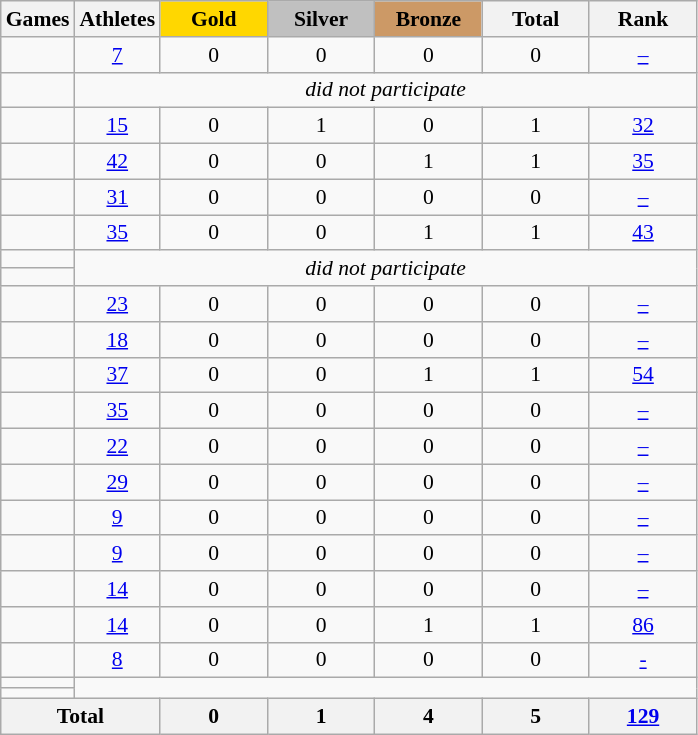<table class="wikitable" style="text-align:center; font-size:90%;">
<tr>
<th>Games</th>
<th>Athletes</th>
<td style="background:gold; width:4.5em; font-weight:bold;">Gold</td>
<td style="background:silver; width:4.5em; font-weight:bold;">Silver</td>
<td style="background:#cc9966; width:4.5em; font-weight:bold;">Bronze</td>
<th style="width:4.5em; font-weight:bold;">Total</th>
<th style="width:4.5em; font-weight:bold;">Rank</th>
</tr>
<tr>
<td align=left></td>
<td><a href='#'>7</a></td>
<td>0</td>
<td>0</td>
<td>0</td>
<td>0</td>
<td><a href='#'>–</a></td>
</tr>
<tr>
<td align=left></td>
<td colspan=6><em>did not participate</em></td>
</tr>
<tr>
<td align=left></td>
<td><a href='#'>15</a></td>
<td>0</td>
<td>1</td>
<td>0</td>
<td>1</td>
<td><a href='#'>32</a></td>
</tr>
<tr>
<td align=left></td>
<td><a href='#'>42</a></td>
<td>0</td>
<td>0</td>
<td>1</td>
<td>1</td>
<td><a href='#'>35</a></td>
</tr>
<tr>
<td align=left></td>
<td><a href='#'>31</a></td>
<td>0</td>
<td>0</td>
<td>0</td>
<td>0</td>
<td><a href='#'>–</a></td>
</tr>
<tr>
<td align=left></td>
<td><a href='#'>35</a></td>
<td>0</td>
<td>0</td>
<td>1</td>
<td>1</td>
<td><a href='#'>43</a></td>
</tr>
<tr>
<td align=left></td>
<td colspan=6; rowspan=2><em>did not participate</em></td>
</tr>
<tr>
<td align=left></td>
</tr>
<tr>
<td align=left></td>
<td><a href='#'>23</a></td>
<td>0</td>
<td>0</td>
<td>0</td>
<td>0</td>
<td><a href='#'>–</a></td>
</tr>
<tr>
<td align=left></td>
<td><a href='#'>18</a></td>
<td>0</td>
<td>0</td>
<td>0</td>
<td>0</td>
<td><a href='#'>–</a></td>
</tr>
<tr>
<td align=left></td>
<td><a href='#'>37</a></td>
<td>0</td>
<td>0</td>
<td>1</td>
<td>1</td>
<td><a href='#'>54</a></td>
</tr>
<tr>
<td align=left></td>
<td><a href='#'>35</a></td>
<td>0</td>
<td>0</td>
<td>0</td>
<td>0</td>
<td><a href='#'>–</a></td>
</tr>
<tr>
<td align=left></td>
<td><a href='#'>22</a></td>
<td>0</td>
<td>0</td>
<td>0</td>
<td>0</td>
<td><a href='#'>–</a></td>
</tr>
<tr>
<td align=left></td>
<td><a href='#'>29</a></td>
<td>0</td>
<td>0</td>
<td>0</td>
<td>0</td>
<td><a href='#'>–</a></td>
</tr>
<tr>
<td align=left></td>
<td><a href='#'>9</a></td>
<td>0</td>
<td>0</td>
<td>0</td>
<td>0</td>
<td><a href='#'>–</a></td>
</tr>
<tr>
<td align=left></td>
<td><a href='#'>9</a></td>
<td>0</td>
<td>0</td>
<td>0</td>
<td>0</td>
<td><a href='#'>–</a></td>
</tr>
<tr>
<td align=left></td>
<td><a href='#'>14</a></td>
<td>0</td>
<td>0</td>
<td>0</td>
<td>0</td>
<td><a href='#'>–</a></td>
</tr>
<tr>
<td align=left></td>
<td><a href='#'>14</a></td>
<td>0</td>
<td>0</td>
<td>1</td>
<td>1</td>
<td><a href='#'>86</a></td>
</tr>
<tr>
<td align=left></td>
<td><a href='#'>8</a></td>
<td>0</td>
<td>0</td>
<td>0</td>
<td>0</td>
<td><a href='#'>-</a></td>
</tr>
<tr>
<td align=left></td>
</tr>
<tr>
<td align=left></td>
</tr>
<tr>
<th colspan=2>Total</th>
<th>0</th>
<th>1</th>
<th>4</th>
<th>5</th>
<th><a href='#'>129</a></th>
</tr>
</table>
